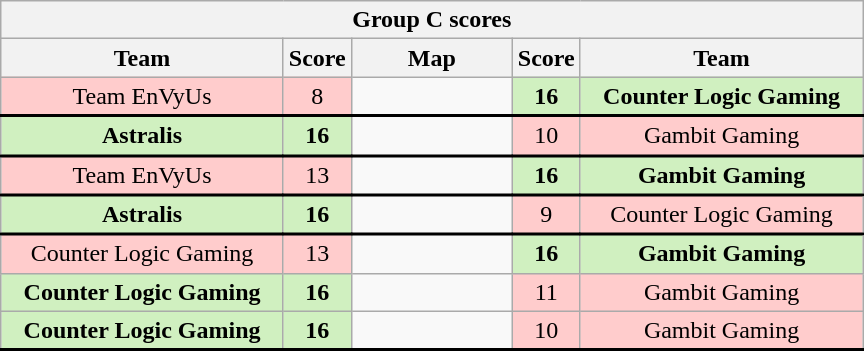<table class="wikitable" style="text-align: center;">
<tr>
<th colspan=5>Group C scores</th>
</tr>
<tr>
<th width="181px">Team</th>
<th width="20px">Score</th>
<th width="100px">Map</th>
<th width="20px">Score</th>
<th width="181px">Team</th>
</tr>
<tr style="text-align:center;border-width:0 0 2px 0; border-style:solid;border-color:black;">
<td style="background: #FFCCCC;">Team EnVyUs</td>
<td style="background: #FFCCCC;">8</td>
<td></td>
<td style="background: #D0F0C0;"><strong>16</strong></td>
<td style="background: #D0F0C0;"><strong>Counter Logic Gaming</strong></td>
</tr>
<tr style="text-align:center;border-width:0 0 2px 0; border-style:solid;border-color:black;">
<td style="background: #D0F0C0;"><strong>Astralis</strong></td>
<td style="background: #D0F0C0;"><strong>16</strong></td>
<td></td>
<td style="background: #FFCCCC;">10</td>
<td style="background: #FFCCCC;">Gambit Gaming</td>
</tr>
<tr style="text-align:center;border-width:0 0 2px 0; border-style:solid;border-color:black;">
<td style="background: #FFCCCC;">Team EnVyUs</td>
<td style="background: #FFCCCC;">13</td>
<td></td>
<td style="background: #D0F0C0;"><strong>16</strong></td>
<td style="background: #D0F0C0;"><strong>Gambit Gaming</strong></td>
</tr>
<tr style="text-align:center;border-width:0 0 2px 0; border-style:solid;border-color:black;">
<td style="background: #D0F0C0;"><strong>Astralis</strong></td>
<td style="background: #D0F0C0;"><strong>16</strong></td>
<td></td>
<td style="background: #FFCCCC;">9</td>
<td style="background: #FFCCCC;">Counter Logic Gaming</td>
</tr>
<tr>
<td style="background: #FFCCCC;">Counter Logic Gaming</td>
<td style="background: #FFCCCC;">13</td>
<td></td>
<td style="background: #D0F0C0;"><strong>16</strong></td>
<td style="background: #D0F0C0;"><strong>Gambit Gaming</strong></td>
</tr>
<tr>
<td style="background: #D0F0C0;"><strong>Counter Logic Gaming</strong></td>
<td style="background: #D0F0C0;"><strong>16</strong></td>
<td></td>
<td style="background: #FFCCCC;">11</td>
<td style="background: #FFCCCC;">Gambit Gaming</td>
</tr>
<tr style="text-align:center;border-width:0 0 2px 0; border-style:solid;border-color:black;">
<td style="background: #D0F0C0;"><strong>Counter Logic Gaming</strong></td>
<td style="background: #D0F0C0;"><strong>16</strong></td>
<td></td>
<td style="background: #FFCCCC;">10</td>
<td style="background: #FFCCCC;">Gambit Gaming</td>
</tr>
</table>
